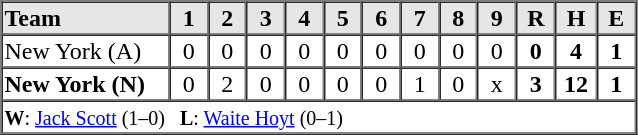<table border=1 cellspacing=0 width=425 style="margin-left:3em;">
<tr style="text-align:center; background-color:#e6e6e6;">
<th align=left width=125>Team</th>
<th width=25>1</th>
<th width=25>2</th>
<th width=25>3</th>
<th width=25>4</th>
<th width=25>5</th>
<th width=25>6</th>
<th width=25>7</th>
<th width=25>8</th>
<th width=25>9</th>
<th width=25>R</th>
<th width=25>H</th>
<th width=25>E</th>
</tr>
<tr style="text-align:center;">
<td align=left>New York (A)</td>
<td>0</td>
<td>0</td>
<td>0</td>
<td>0</td>
<td>0</td>
<td>0</td>
<td>0</td>
<td>0</td>
<td>0</td>
<td><strong>0</strong></td>
<td><strong>4</strong></td>
<td><strong>1</strong></td>
</tr>
<tr style="text-align:center;">
<td align=left><strong>New York (N)</strong></td>
<td>0</td>
<td>2</td>
<td>0</td>
<td>0</td>
<td>0</td>
<td>0</td>
<td>1</td>
<td>0</td>
<td>x</td>
<td><strong>3</strong></td>
<td><strong>12</strong></td>
<td><strong>1</strong></td>
</tr>
<tr style="text-align:left;">
<td colspan=13><small><strong>W</strong>: <a href='#'>Jack Scott</a>  (1–0)   <strong>L</strong>: <a href='#'>Waite Hoyt</a> (0–1)</small></td>
</tr>
</table>
